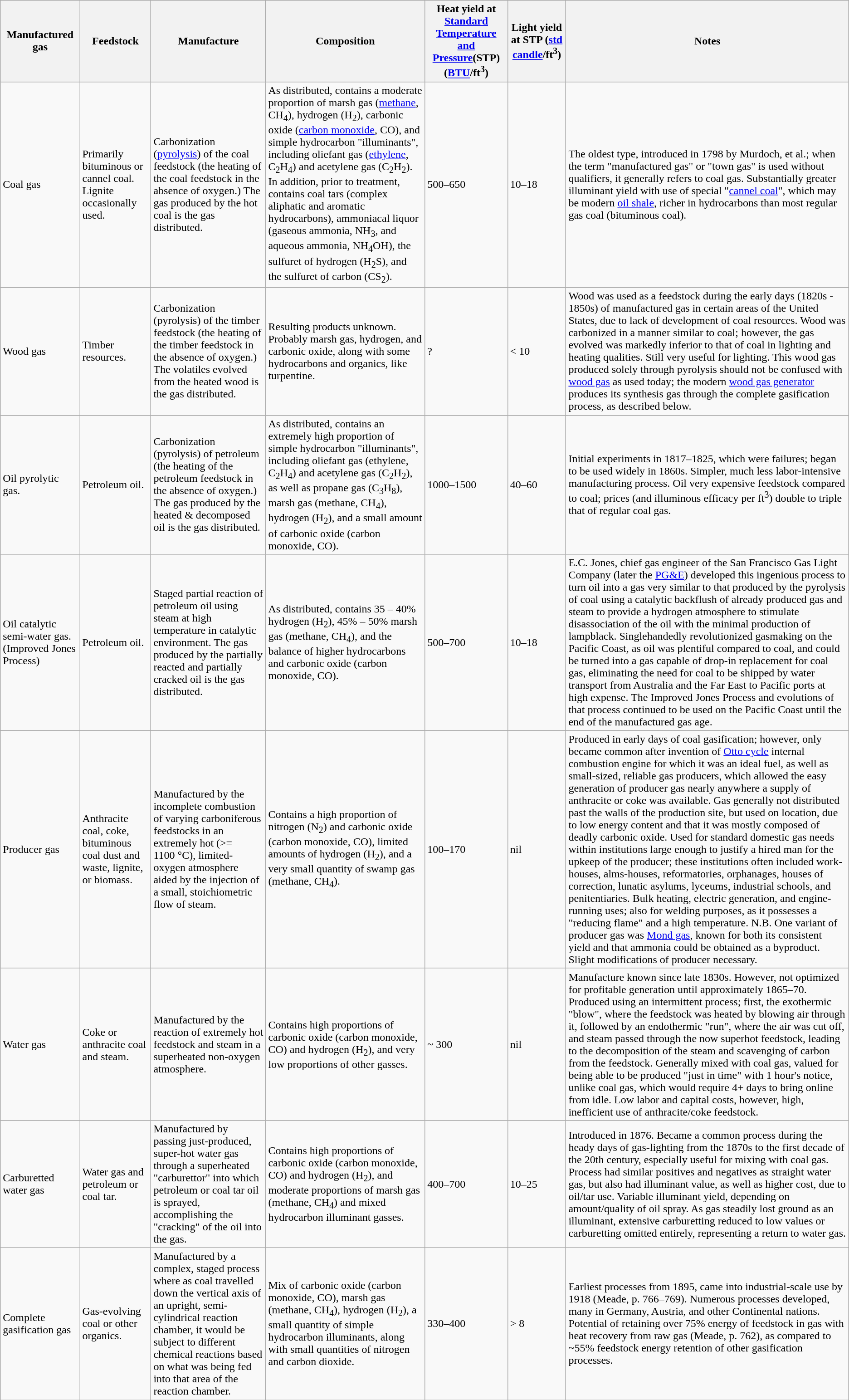<table class="wikitable">
<tr>
<th>Manufactured gas</th>
<th>Feedstock</th>
<th>Manufacture</th>
<th>Composition</th>
<th>Heat yield at <a href='#'>Standard Temperature and Pressure</a>(STP) (<a href='#'>BTU</a>/ft<sup>3</sup>)</th>
<th>Light yield at STP (<a href='#'>std candle</a>/ft<sup>3</sup>)</th>
<th>Notes</th>
</tr>
<tr>
<td>Coal gas</td>
<td>Primarily bituminous or cannel coal. Lignite occasionally used.</td>
<td>Carbonization (<a href='#'>pyrolysis</a>) of the coal feedstock (the heating of the coal feedstock in the absence of oxygen.) The gas produced by the hot coal is the gas distributed.</td>
<td>As distributed, contains a moderate proportion of marsh gas (<a href='#'>methane</a>, CH<sub>4</sub>), hydrogen (H<sub>2</sub>), carbonic oxide (<a href='#'>carbon monoxide</a>, CO), and simple hydrocarbon "illuminants", including oliefant gas (<a href='#'>ethylene</a>, C<sub>2</sub>H<sub>4</sub>) and acetylene gas (C<sub>2</sub>H<sub>2</sub>). In addition, prior to treatment, contains coal tars (complex aliphatic and aromatic hydrocarbons), ammoniacal liquor (gaseous ammonia, NH<sub>3</sub>, and aqueous ammonia, NH<sub>4</sub>OH), the sulfuret of hydrogen (H<sub>2</sub>S), and the sulfuret of carbon (CS<sub>2</sub>).</td>
<td>500–650</td>
<td>10–18</td>
<td>The oldest type, introduced in 1798 by Murdoch, et al.; when the term "manufactured gas" or "town gas" is used without qualifiers, it generally refers to coal gas. Substantially greater illuminant yield with use of special "<a href='#'>cannel coal</a>", which may be modern <a href='#'>oil shale</a>, richer in hydrocarbons than most regular gas coal (bituminous coal).</td>
</tr>
<tr>
<td>Wood gas </td>
<td>Timber resources.</td>
<td>Carbonization (pyrolysis) of the timber feedstock (the heating of the timber feedstock in the absence of oxygen.) The volatiles evolved from the heated wood is the gas distributed.</td>
<td>Resulting products unknown. Probably marsh gas, hydrogen, and carbonic oxide, along with some hydrocarbons and organics, like turpentine.</td>
<td>?</td>
<td>< 10</td>
<td>Wood was used as a feedstock during the early days (1820s - 1850s) of manufactured gas in certain areas of the United States, due to lack of development of coal resources. Wood was carbonized in a manner similar to coal; however, the gas evolved was markedly inferior to that of coal in lighting and heating qualities. Still very useful for lighting. This wood gas produced solely through pyrolysis should not be confused with <a href='#'>wood gas</a> as used today; the modern <a href='#'>wood gas generator</a> produces its synthesis gas through the complete gasification process, as described below.</td>
</tr>
<tr>
<td>Oil pyrolytic gas.</td>
<td>Petroleum oil.</td>
<td>Carbonization (pyrolysis) of petroleum (the heating of the petroleum feedstock in the absence of oxygen.) The gas produced by the heated & decomposed oil is the gas distributed.</td>
<td>As distributed, contains an extremely high proportion of simple hydrocarbon "illuminants", including oliefant gas (ethylene, C<sub>2</sub>H<sub>4</sub>) and acetylene gas (C<sub>2</sub>H<sub>2</sub>), as well as propane gas (C<sub>3</sub>H<sub>8</sub>), marsh gas (methane, CH<sub>4</sub>), hydrogen (H<sub>2</sub>), and a small amount of carbonic oxide (carbon monoxide, CO).</td>
<td>1000–1500</td>
<td>40–60</td>
<td>Initial experiments in 1817–1825, which were failures; began to be used widely in 1860s. Simpler, much less labor-intensive manufacturing process. Oil very expensive feedstock compared to coal; prices (and illuminous efficacy per ft<sup>3</sup>) double to triple that of regular coal gas.</td>
</tr>
<tr>
<td>Oil catalytic semi-water gas. (Improved Jones Process)</td>
<td>Petroleum oil.</td>
<td>Staged partial reaction of petroleum oil using steam at high temperature in catalytic environment. The gas produced by the partially reacted and partially cracked oil is the gas distributed.</td>
<td>As distributed, contains 35 – 40% hydrogen (H<sub>2</sub>), 45% – 50% marsh gas (methane, CH<sub>4</sub>), and the balance of higher hydrocarbons and carbonic oxide (carbon monoxide, CO).</td>
<td>500–700</td>
<td>10–18</td>
<td>E.C. Jones, chief gas engineer of the San Francisco Gas Light Company (later the <a href='#'>PG&E</a>) developed this ingenious process to turn oil into a gas very similar to that produced by the pyrolysis of coal using a catalytic backflush of already produced gas and steam to provide a hydrogen atmosphere to stimulate disassociation of the oil with the minimal production of lampblack. Singlehandedly revolutionized gasmaking on the Pacific Coast, as oil was plentiful compared to coal, and could be turned into a gas capable of drop-in replacement for coal gas, eliminating the need for coal to be shipped by water transport from Australia and the Far East to Pacific ports at high expense. The Improved Jones Process and evolutions of that process continued to be used on the Pacific Coast until the end of the manufactured gas age.</td>
</tr>
<tr>
<td>Producer gas</td>
<td>Anthracite coal, coke, bituminous coal dust and waste, lignite, or biomass.</td>
<td>Manufactured by the incomplete combustion of varying carboniferous feedstocks in an extremely hot (>= 1100 °C), limited-oxygen atmosphere aided by the injection of a small, stoichiometric flow of steam.</td>
<td>Contains a high proportion of nitrogen (N<sub>2</sub>) and carbonic oxide (carbon monoxide, CO), limited amounts of hydrogen (H<sub>2</sub>), and a very small quantity of swamp gas (methane, CH<sub>4</sub>).</td>
<td>100–170</td>
<td>nil</td>
<td>Produced in early days of coal gasification; however, only became common after invention of <a href='#'>Otto cycle</a> internal combustion engine for which it was an ideal fuel, as well as small-sized, reliable gas producers, which allowed the easy generation of producer gas nearly anywhere a supply of anthracite or coke was available. Gas generally not distributed past the walls of the production site, but used on location, due to low energy content and that it was mostly composed of deadly carbonic oxide. Used for standard domestic gas needs within institutions large enough to justify a hired man for the upkeep of the producer; these institutions often included work-houses, alms-houses, reformatories, orphanages, houses of correction, lunatic asylums, lyceums, industrial schools, and penitentiaries. Bulk heating, electric generation, and engine-running uses; also for welding purposes, as it possesses a "reducing flame" and a high temperature. N.B. One variant of producer gas was <a href='#'>Mond gas</a>, known for both its consistent yield and that ammonia could be obtained as a byproduct. Slight modifications of producer necessary.</td>
</tr>
<tr>
<td>Water gas</td>
<td>Coke or anthracite coal and steam.</td>
<td>Manufactured by the reaction of extremely hot feedstock and steam in a superheated non-oxygen atmosphere.</td>
<td>Contains high proportions of carbonic oxide (carbon monoxide, CO) and hydrogen (H<sub>2</sub>), and very low proportions of other gasses.</td>
<td>~ 300</td>
<td>nil</td>
<td>Manufacture known since late 1830s. However, not optimized for profitable generation until approximately 1865–70. Produced using an intermittent process; first, the exothermic "blow", where the feedstock was heated by blowing air through it, followed by an endothermic "run", where the air was cut off, and steam passed through the now superhot feedstock, leading to the decomposition of the steam and scavenging of carbon from the feedstock. Generally mixed with coal gas, valued for being able to be produced "just in time" with 1 hour's notice, unlike coal gas, which would require 4+ days to bring online from idle. Low labor and capital costs, however, high, inefficient use of anthracite/coke feedstock.</td>
</tr>
<tr>
<td>Carburetted water gas</td>
<td>Water gas and petroleum or coal tar.</td>
<td>Manufactured by passing just-produced, super-hot water gas through a superheated "carburettor" into which petroleum or coal tar oil is sprayed, accomplishing the "cracking" of the oil into the gas.</td>
<td>Contains high proportions of carbonic oxide (carbon monoxide, CO) and hydrogen (H<sub>2</sub>), and moderate proportions of marsh gas (methane, CH<sub>4</sub>) and mixed hydrocarbon illuminant gasses.</td>
<td>400–700</td>
<td>10–25</td>
<td>Introduced in 1876. Became a common process during the heady days of gas-lighting from the 1870s to the first decade of the 20th century, especially useful for mixing with coal gas. Process had similar positives and negatives as straight water gas, but also had illuminant value, as well as higher cost, due to oil/tar use. Variable illuminant yield, depending on amount/quality of oil spray. As gas steadily lost ground as an illuminant, extensive carburetting reduced to low values or carburetting omitted entirely, representing a return to water gas.</td>
</tr>
<tr>
<td>Complete gasification gas</td>
<td>Gas-evolving coal or other organics.</td>
<td>Manufactured by a complex, staged process where as coal travelled down the vertical axis of an upright, semi-cylindrical reaction chamber, it would be subject to different chemical reactions based on what was being fed into that area of the reaction chamber.</td>
<td>Mix of carbonic oxide (carbon monoxide, CO), marsh gas (methane, CH<sub>4</sub>), hydrogen (H<sub>2</sub>), a small quantity of simple hydrocarbon illuminants, along with small quantities of nitrogen and carbon dioxide.</td>
<td>330–400</td>
<td>> 8</td>
<td>Earliest processes from 1895, came into industrial-scale use by 1918 (Meade, p. 766–769). Numerous processes developed, many in Germany, Austria, and other Continental nations. Potential of retaining over 75% energy of feedstock in gas with heat recovery from raw gas (Meade, p. 762), as compared to ~55% feedstock energy retention of other gasification processes.</td>
</tr>
</table>
